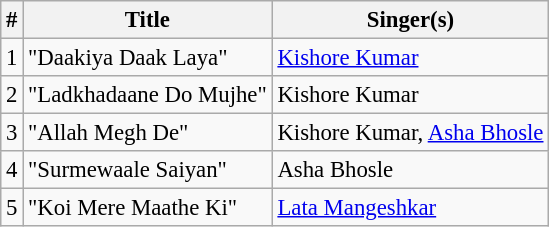<table class="wikitable" style="font-size:95%;">
<tr>
<th>#</th>
<th>Title</th>
<th>Singer(s)</th>
</tr>
<tr>
<td>1</td>
<td>"Daakiya Daak Laya"</td>
<td><a href='#'>Kishore Kumar</a></td>
</tr>
<tr>
<td>2</td>
<td>"Ladkhadaane Do Mujhe"</td>
<td>Kishore Kumar</td>
</tr>
<tr>
<td>3</td>
<td>"Allah Megh De"</td>
<td>Kishore Kumar, <a href='#'>Asha Bhosle</a></td>
</tr>
<tr>
<td>4</td>
<td>"Surmewaale Saiyan"</td>
<td>Asha Bhosle</td>
</tr>
<tr>
<td>5</td>
<td>"Koi Mere Maathe Ki"</td>
<td><a href='#'>Lata Mangeshkar</a></td>
</tr>
</table>
